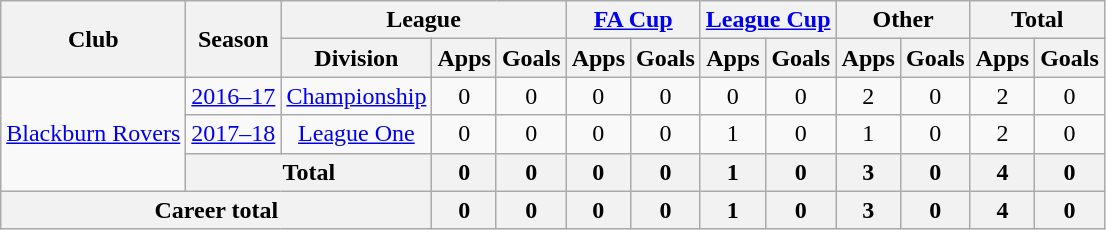<table class="wikitable" style="text-align: center">
<tr>
<th rowspan="2">Club</th>
<th rowspan="2">Season</th>
<th colspan="3">League</th>
<th colspan="2"><a href='#'>FA Cup</a></th>
<th colspan="2"><a href='#'>League Cup</a></th>
<th colspan="2">Other</th>
<th colspan="2">Total</th>
</tr>
<tr>
<th>Division</th>
<th>Apps</th>
<th>Goals</th>
<th>Apps</th>
<th>Goals</th>
<th>Apps</th>
<th>Goals</th>
<th>Apps</th>
<th>Goals</th>
<th>Apps</th>
<th>Goals</th>
</tr>
<tr>
<td rowspan="3"><a href='#'>Blackburn Rovers</a></td>
<td><a href='#'>2016–17</a></td>
<td><a href='#'>Championship</a></td>
<td>0</td>
<td>0</td>
<td>0</td>
<td>0</td>
<td>0</td>
<td>0</td>
<td>2</td>
<td>0</td>
<td>2</td>
<td>0</td>
</tr>
<tr>
<td><a href='#'>2017–18</a></td>
<td><a href='#'>League One</a></td>
<td>0</td>
<td>0</td>
<td>0</td>
<td>0</td>
<td>1</td>
<td>0</td>
<td>1</td>
<td>0</td>
<td>2</td>
<td>0</td>
</tr>
<tr>
<th colspan="2">Total</th>
<th>0</th>
<th>0</th>
<th>0</th>
<th>0</th>
<th>1</th>
<th>0</th>
<th>3</th>
<th>0</th>
<th>4</th>
<th>0</th>
</tr>
<tr>
<th colspan="3">Career total</th>
<th>0</th>
<th>0</th>
<th>0</th>
<th>0</th>
<th>1</th>
<th>0</th>
<th>3</th>
<th>0</th>
<th>4</th>
<th>0</th>
</tr>
</table>
